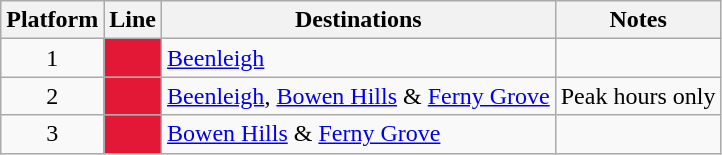<table class="wikitable" style="float: none; margin: 0.5em; ">
<tr>
<th>Platform</th>
<th>Line</th>
<th>Destinations</th>
<th>Notes</th>
</tr>
<tr>
<td rowspan=1 style="text-align:center;">1</td>
<td style="background:#E31836"><a href='#'></a></td>
<td><a href='#'>Beenleigh</a></td>
<td></td>
</tr>
<tr>
<td rowspan=1 style="text-align:center;">2</td>
<td style="background:#E31836"><a href='#'></a></td>
<td><a href='#'>Beenleigh</a>, <a href='#'>Bowen Hills</a> & <a href='#'>Ferny Grove</a></td>
<td>Peak hours only</td>
</tr>
<tr>
<td rowspan=1 style="text-align:center;">3</td>
<td style="background:#E31836"><a href='#'></a></td>
<td><a href='#'>Bowen Hills</a> & <a href='#'>Ferny Grove</a></td>
<td></td>
</tr>
</table>
